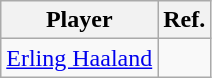<table class="wikitable">
<tr>
<th>Player</th>
<th>Ref.</th>
</tr>
<tr>
<td> <a href='#'>Erling Haaland</a></td>
<td></td>
</tr>
</table>
